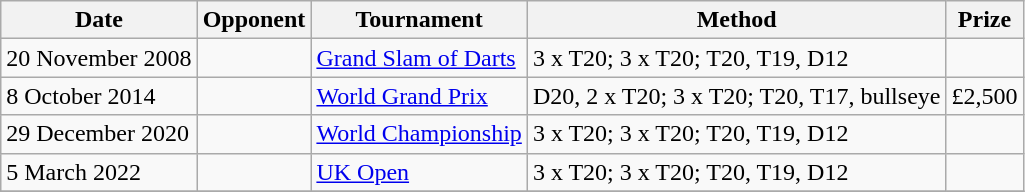<table class="wikitable">
<tr>
<th>Date</th>
<th>Opponent</th>
<th>Tournament</th>
<th>Method</th>
<th>Prize</th>
</tr>
<tr>
<td>20 November 2008</td>
<td></td>
<td><a href='#'>Grand Slam of Darts</a></td>
<td>3 x T20; 3 x T20; T20, T19, D12</td>
<td></td>
</tr>
<tr>
<td>8 October 2014</td>
<td></td>
<td><a href='#'>World Grand Prix</a></td>
<td>D20, 2 x T20; 3 x T20; T20, T17, bullseye</td>
<td>£2,500</td>
</tr>
<tr>
<td>29 December 2020</td>
<td></td>
<td><a href='#'>World Championship</a></td>
<td>3 x T20; 3 x T20; T20, T19, D12</td>
<td></td>
</tr>
<tr>
<td>5 March 2022</td>
<td></td>
<td><a href='#'>UK Open</a></td>
<td>3 x T20; 3 x T20; T20, T19, D12</td>
<td></td>
</tr>
<tr>
</tr>
</table>
